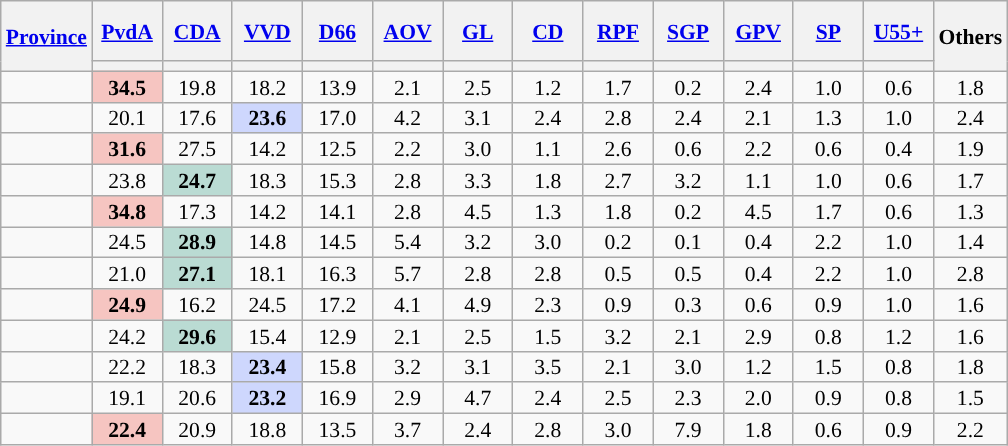<table class="wikitable sortable" style="text-align:center;font-size:90%;line-height:14px">
<tr style="height:40px;">
<th rowspan="2"><a href='#'>Province</a></th>
<th style="width:40px;"><a href='#'>PvdA</a></th>
<th style="width:40px;"><a href='#'>CDA</a></th>
<th style="width:40px;"><a href='#'>VVD</a></th>
<th style="width:40px;"><a href='#'>D66</a></th>
<th style="width:40px;"><a href='#'>AOV</a></th>
<th style="width:40px;"><a href='#'>GL</a></th>
<th style="width:40px;"><a href='#'>CD</a></th>
<th style="width:40px;"><a href='#'>RPF</a></th>
<th style="width:40px;"><a href='#'>SGP</a></th>
<th style="width:40px;"><a href='#'>GPV</a></th>
<th style="width:40px;"><a href='#'>SP</a></th>
<th style="width:40px;"><a href='#'>U55+</a></th>
<th style="width:40px;" rowspan="2">Others</th>
</tr>
<tr>
<th style="background:"></th>
<th style="background:"></th>
<th style="background:"></th>
<th style="background:"></th>
<th style="background:"></th>
<th style="background:"></th>
<th style="background:"></th>
<th style="background:"></th>
<th style="background:"></th>
<th style="background:"></th>
<th style="background:"></th>
<th style="background:"></th>
</tr>
<tr>
<td align="left"></td>
<td style="background:#F6C5C1;"><strong>34.5</strong></td>
<td>19.8</td>
<td>18.2</td>
<td>13.9</td>
<td>2.1</td>
<td>2.5</td>
<td>1.2</td>
<td>1.7</td>
<td>0.2</td>
<td>2.4</td>
<td>1.0</td>
<td>0.6</td>
<td>1.8</td>
</tr>
<tr>
<td align="left"></td>
<td>20.1</td>
<td>17.6</td>
<td style="background:#CED7FD;"><strong>23.6</strong></td>
<td>17.0</td>
<td>4.2</td>
<td>3.1</td>
<td>2.4</td>
<td>2.8</td>
<td>2.4</td>
<td>2.1</td>
<td>1.3</td>
<td>1.0</td>
<td>2.4</td>
</tr>
<tr>
<td align="left"></td>
<td style="background:#F6C5C1;"><strong>31.6</strong></td>
<td>27.5</td>
<td>14.2</td>
<td>12.5</td>
<td>2.2</td>
<td>3.0</td>
<td>1.1</td>
<td>2.6</td>
<td>0.6</td>
<td>2.2</td>
<td>0.6</td>
<td>0.4</td>
<td>1.9</td>
</tr>
<tr>
<td align="left"></td>
<td>23.8</td>
<td style="background:#BADBD3;"><strong>24.7</strong></td>
<td>18.3</td>
<td>15.3</td>
<td>2.8</td>
<td>3.3</td>
<td>1.8</td>
<td>2.7</td>
<td>3.2</td>
<td>1.1</td>
<td>1.0</td>
<td>0.6</td>
<td>1.7</td>
</tr>
<tr>
<td align="left"></td>
<td style="background:#F6C5C1;"><strong>34.8</strong></td>
<td>17.3</td>
<td>14.2</td>
<td>14.1</td>
<td>2.8</td>
<td>4.5</td>
<td>1.3</td>
<td>1.8</td>
<td>0.2</td>
<td>4.5</td>
<td>1.7</td>
<td>0.6</td>
<td>1.3</td>
</tr>
<tr>
<td align="left"></td>
<td>24.5</td>
<td style="background:#BADBD3;"><strong>28.9</strong></td>
<td>14.8</td>
<td>14.5</td>
<td>5.4</td>
<td>3.2</td>
<td>3.0</td>
<td>0.2</td>
<td>0.1</td>
<td>0.4</td>
<td>2.2</td>
<td>1.0</td>
<td>1.4</td>
</tr>
<tr>
<td align="left"></td>
<td>21.0</td>
<td style="background:#BADBD3;"><strong>27.1</strong></td>
<td>18.1</td>
<td>16.3</td>
<td>5.7</td>
<td>2.8</td>
<td>2.8</td>
<td>0.5</td>
<td>0.5</td>
<td>0.4</td>
<td>2.2</td>
<td>1.0</td>
<td>2.8</td>
</tr>
<tr>
<td align="left"></td>
<td style="background:#F6C5C1;"><strong>24.9</strong></td>
<td>16.2</td>
<td>24.5</td>
<td>17.2</td>
<td>4.1</td>
<td>4.9</td>
<td>2.3</td>
<td>0.9</td>
<td>0.3</td>
<td>0.6</td>
<td>0.9</td>
<td>1.0</td>
<td>1.6</td>
</tr>
<tr>
<td align="left"></td>
<td>24.2</td>
<td style="background:#BADBD3;"><strong>29.6</strong></td>
<td>15.4</td>
<td>12.9</td>
<td>2.1</td>
<td>2.5</td>
<td>1.5</td>
<td>3.2</td>
<td>2.1</td>
<td>2.9</td>
<td>0.8</td>
<td>1.2</td>
<td>1.6</td>
</tr>
<tr>
<td align="left"></td>
<td>22.2</td>
<td>18.3</td>
<td style="background:#CED7FD;"><strong>23.4</strong></td>
<td>15.8</td>
<td>3.2</td>
<td>3.1</td>
<td>3.5</td>
<td>2.1</td>
<td>3.0</td>
<td>1.2</td>
<td>1.5</td>
<td>0.8</td>
<td>1.8</td>
</tr>
<tr>
<td align="left"></td>
<td>19.1</td>
<td>20.6</td>
<td style="background:#CED7FD;"><strong>23.2</strong></td>
<td>16.9</td>
<td>2.9</td>
<td>4.7</td>
<td>2.4</td>
<td>2.5</td>
<td>2.3</td>
<td>2.0</td>
<td>0.9</td>
<td>0.8</td>
<td>1.5</td>
</tr>
<tr>
<td align="left"></td>
<td style="background:#F6C5C1;"><strong>22.4</strong></td>
<td>20.9</td>
<td>18.8</td>
<td>13.5</td>
<td>3.7</td>
<td>2.4</td>
<td>2.8</td>
<td>3.0</td>
<td>7.9</td>
<td>1.8</td>
<td>0.6</td>
<td>0.9</td>
<td>2.2</td>
</tr>
</table>
